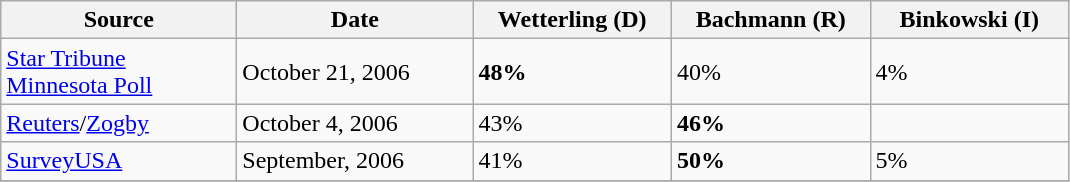<table class=wikitable>
<tr>
<th width=150px>Source</th>
<th width=150px>Date</th>
<th width=125px>Wetterling (D)</th>
<th width=125px>Bachmann (R)</th>
<th width=125px>Binkowski (I)</th>
</tr>
<tr>
<td><a href='#'>Star Tribune Minnesota Poll</a></td>
<td>October 21, 2006</td>
<td><strong>48%</strong></td>
<td>40%</td>
<td>4%</td>
</tr>
<tr>
<td><a href='#'>Reuters</a>/<a href='#'>Zogby</a></td>
<td>October 4, 2006</td>
<td>43%</td>
<td><strong>46%</strong></td>
<td></td>
</tr>
<tr>
<td><a href='#'>SurveyUSA</a></td>
<td>September, 2006</td>
<td>41%</td>
<td><strong>50%</strong></td>
<td>5%</td>
</tr>
<tr>
</tr>
</table>
